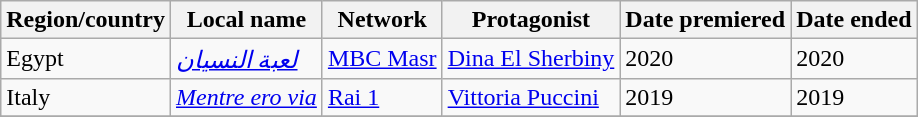<table class="wikitable">
<tr>
<th>Region/country</th>
<th>Local name</th>
<th>Network</th>
<th>Protagonist</th>
<th>Date premiered</th>
<th>Date ended</th>
</tr>
<tr>
<td>Egypt</td>
<td><em><a href='#'>لعبة النسيان</a></em></td>
<td><a href='#'>MBC Masr</a></td>
<td><a href='#'>Dina El Sherbiny</a></td>
<td>2020</td>
<td>2020</td>
</tr>
<tr>
<td>Italy</td>
<td><em><a href='#'>Mentre ero via</a></em></td>
<td><a href='#'>Rai 1</a></td>
<td><a href='#'>Vittoria Puccini</a></td>
<td>2019</td>
<td>2019</td>
</tr>
<tr>
</tr>
</table>
